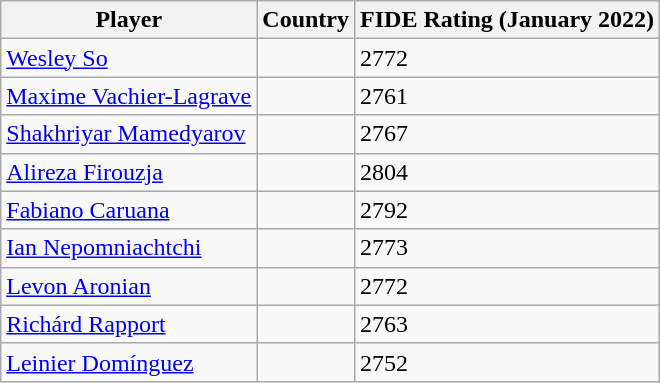<table class="wikitable sortable">
<tr>
<th>Player</th>
<th>Country</th>
<th>FIDE Rating (January 2022)</th>
</tr>
<tr>
<td><a href='#'>Wesley So</a></td>
<td></td>
<td>2772</td>
</tr>
<tr>
<td><a href='#'>Maxime Vachier-Lagrave</a></td>
<td></td>
<td>2761</td>
</tr>
<tr>
<td><a href='#'>Shakhriyar Mamedyarov</a></td>
<td></td>
<td>2767</td>
</tr>
<tr>
<td><a href='#'>Alireza Firouzja</a></td>
<td></td>
<td>2804</td>
</tr>
<tr>
<td><a href='#'>Fabiano Caruana</a></td>
<td></td>
<td>2792</td>
</tr>
<tr>
<td><a href='#'>Ian Nepomniachtchi</a></td>
<td></td>
<td>2773</td>
</tr>
<tr>
<td><a href='#'>Levon Aronian</a></td>
<td></td>
<td>2772</td>
</tr>
<tr>
<td><a href='#'>Richárd Rapport</a></td>
<td></td>
<td>2763</td>
</tr>
<tr>
<td><a href='#'>Leinier Domínguez</a></td>
<td></td>
<td>2752</td>
</tr>
</table>
